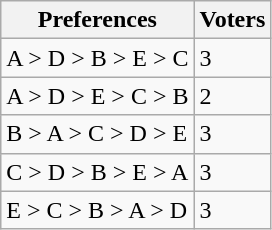<table class="wikitable">
<tr>
<th>Preferences</th>
<th>Voters</th>
</tr>
<tr>
<td>A > D > B > E > C</td>
<td>3</td>
</tr>
<tr>
<td>A > D > E > C > B</td>
<td>2</td>
</tr>
<tr>
<td>B > A > C > D > E</td>
<td>3</td>
</tr>
<tr>
<td>C > D > B > E > A</td>
<td>3</td>
</tr>
<tr>
<td>E > C > B > A > D</td>
<td>3</td>
</tr>
</table>
